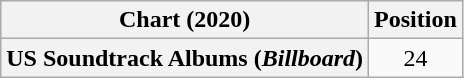<table class="wikitable plainrowheaders" style="text-align:center">
<tr>
<th scope="col">Chart (2020)</th>
<th scope="col">Position</th>
</tr>
<tr>
<th scope="row">US Soundtrack Albums (<em>Billboard</em>)</th>
<td>24</td>
</tr>
</table>
